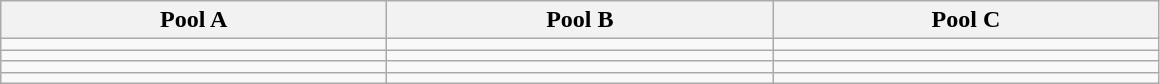<table class="wikitable">
<tr>
<th width="250">Pool A</th>
<th width="250">Pool B</th>
<th width="250">Pool C</th>
</tr>
<tr>
<td></td>
<td></td>
<td></td>
</tr>
<tr>
<td></td>
<td></td>
<td></td>
</tr>
<tr>
<td></td>
<td></td>
<td></td>
</tr>
<tr>
<td></td>
<td></td>
<td></td>
</tr>
</table>
